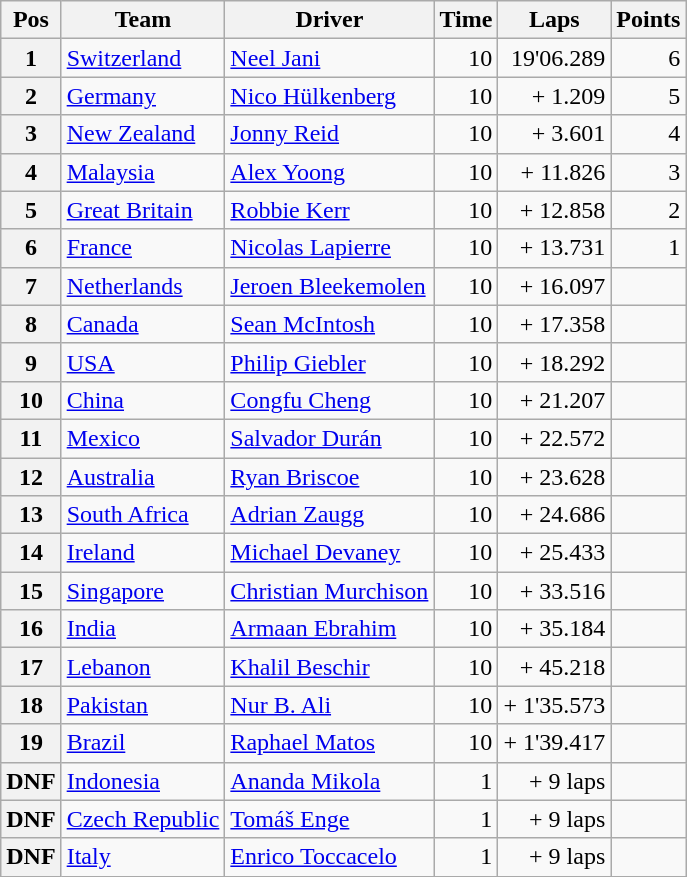<table class="wikitable">
<tr>
<th>Pos</th>
<th>Team</th>
<th>Driver</th>
<th>Time</th>
<th>Laps</th>
<th>Points</th>
</tr>
<tr>
<th>1</th>
<td> <a href='#'>Switzerland</a></td>
<td><a href='#'>Neel Jani</a></td>
<td align="right">10</td>
<td align="right">19'06.289</td>
<td align="right">6</td>
</tr>
<tr>
<th>2</th>
<td> <a href='#'>Germany</a></td>
<td><a href='#'>Nico Hülkenberg</a></td>
<td align="right">10</td>
<td align="right">+ 1.209</td>
<td align="right">5</td>
</tr>
<tr>
<th>3</th>
<td> <a href='#'>New Zealand</a></td>
<td><a href='#'>Jonny Reid</a></td>
<td align="right">10</td>
<td align="right">+ 3.601</td>
<td align="right">4</td>
</tr>
<tr>
<th>4</th>
<td> <a href='#'>Malaysia</a></td>
<td><a href='#'>Alex Yoong</a></td>
<td align="right">10</td>
<td align="right">+ 11.826</td>
<td align="right">3</td>
</tr>
<tr>
<th>5</th>
<td> <a href='#'>Great Britain</a></td>
<td><a href='#'>Robbie Kerr</a></td>
<td align="right">10</td>
<td align="right">+ 12.858</td>
<td align="right">2</td>
</tr>
<tr>
<th>6</th>
<td> <a href='#'>France</a></td>
<td><a href='#'>Nicolas Lapierre</a></td>
<td align="right">10</td>
<td align="right">+ 13.731</td>
<td align="right">1</td>
</tr>
<tr>
<th>7</th>
<td> <a href='#'>Netherlands</a></td>
<td><a href='#'>Jeroen Bleekemolen</a></td>
<td align="right">10</td>
<td align="right">+ 16.097</td>
<td align="right"></td>
</tr>
<tr>
<th>8</th>
<td> <a href='#'>Canada</a></td>
<td><a href='#'>Sean McIntosh</a></td>
<td align="right">10</td>
<td align="right">+ 17.358</td>
<td align="right"></td>
</tr>
<tr>
<th>9</th>
<td> <a href='#'>USA</a></td>
<td><a href='#'>Philip Giebler</a></td>
<td align="right">10</td>
<td align="right">+ 18.292</td>
<td align="right"></td>
</tr>
<tr>
<th>10</th>
<td> <a href='#'>China</a></td>
<td><a href='#'>Congfu Cheng</a></td>
<td align="right">10</td>
<td align="right">+ 21.207</td>
<td align="right"></td>
</tr>
<tr>
<th>11</th>
<td> <a href='#'>Mexico</a></td>
<td><a href='#'>Salvador Durán</a></td>
<td align="right">10</td>
<td align="right">+ 22.572</td>
<td align="right"></td>
</tr>
<tr>
<th>12</th>
<td> <a href='#'>Australia</a></td>
<td><a href='#'>Ryan Briscoe</a></td>
<td align="right">10</td>
<td align="right">+ 23.628</td>
<td align="right"></td>
</tr>
<tr>
<th>13</th>
<td> <a href='#'>South Africa</a></td>
<td><a href='#'>Adrian Zaugg</a></td>
<td align="right">10</td>
<td align="right">+ 24.686</td>
<td align="right"></td>
</tr>
<tr>
<th>14</th>
<td> <a href='#'>Ireland</a></td>
<td><a href='#'>Michael Devaney</a></td>
<td align="right">10</td>
<td align="right">+ 25.433</td>
<td align="right"></td>
</tr>
<tr>
<th>15</th>
<td> <a href='#'>Singapore</a></td>
<td><a href='#'>Christian Murchison</a></td>
<td align="right">10</td>
<td align="right">+ 33.516</td>
<td align="right"></td>
</tr>
<tr>
<th>16</th>
<td> <a href='#'>India</a></td>
<td><a href='#'>Armaan Ebrahim</a></td>
<td align="right">10</td>
<td align="right">+ 35.184</td>
<td align="right"></td>
</tr>
<tr>
<th>17</th>
<td> <a href='#'>Lebanon</a></td>
<td><a href='#'>Khalil Beschir</a></td>
<td align="right">10</td>
<td align="right">+ 45.218</td>
<td align="right"></td>
</tr>
<tr>
<th>18</th>
<td> <a href='#'>Pakistan</a></td>
<td><a href='#'>Nur B. Ali</a></td>
<td align="right">10</td>
<td align="right">+ 1'35.573</td>
<td align="right"></td>
</tr>
<tr>
<th>19</th>
<td> <a href='#'>Brazil</a></td>
<td><a href='#'>Raphael Matos</a></td>
<td align="right">10</td>
<td align="right">+ 1'39.417</td>
<td align="right"></td>
</tr>
<tr>
<th>DNF</th>
<td> <a href='#'>Indonesia</a></td>
<td><a href='#'>Ananda Mikola</a></td>
<td align="right">1</td>
<td align="right">+ 9 laps</td>
<td align="right"></td>
</tr>
<tr>
<th>DNF</th>
<td> <a href='#'>Czech Republic</a></td>
<td><a href='#'>Tomáš Enge</a></td>
<td align="right">1</td>
<td align="right">+ 9 laps</td>
<td align="right"></td>
</tr>
<tr>
<th>DNF</th>
<td> <a href='#'>Italy</a></td>
<td><a href='#'>Enrico Toccacelo</a></td>
<td align="right">1</td>
<td align="right">+ 9 laps</td>
<td align="right"></td>
</tr>
</table>
